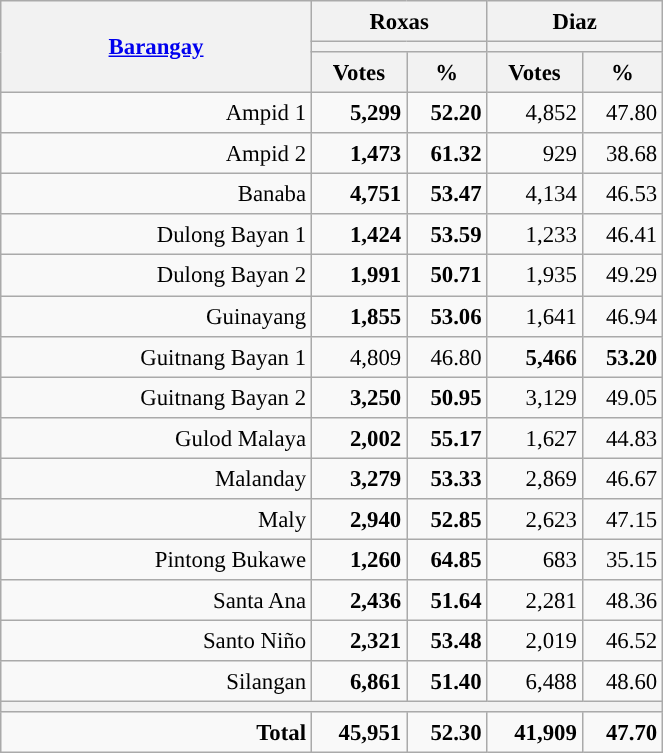<table class="wikitable collapsed collapsible" style="text-align:right; font-size:95%; line-height:20px;">
<tr>
<th rowspan="3" width="200"><a href='#'>Barangay</a></th>
<th colspan="2" width="110">Roxas</th>
<th colspan="2" width="110">Diaz</th>
</tr>
<tr>
<th colspan="2" style="background:"></th>
<th colspan="2" style="background:"></th>
</tr>
<tr>
<th>Votes</th>
<th>%</th>
<th>Votes</th>
<th>%</th>
</tr>
<tr>
<td>Ampid 1</td>
<td style="background-color:#"><strong>5,299</strong></td>
<td style="background-color:#"><strong>52.20</strong></td>
<td>4,852</td>
<td>47.80</td>
</tr>
<tr>
<td>Ampid 2</td>
<td style="background-color:#"><strong>1,473</strong></td>
<td style="background-color:#"><strong>61.32</strong></td>
<td>929</td>
<td>38.68</td>
</tr>
<tr>
<td>Banaba</td>
<td style="background-color:#"><strong>4,751</strong></td>
<td style="background-color:#"><strong>53.47</strong></td>
<td>4,134</td>
<td>46.53</td>
</tr>
<tr>
<td>Dulong Bayan 1</td>
<td style="background-color:#"><strong>1,424</strong></td>
<td style="background-color:#"><strong>53.59</strong></td>
<td>1,233</td>
<td>46.41</td>
</tr>
<tr>
<td>Dulong Bayan 2</td>
<td style="background-color:#"><strong>1,991</strong></td>
<td style="background-color:#"><strong>50.71</strong></td>
<td>1,935</td>
<td>49.29</td>
</tr>
<tr>
<td>Guinayang</td>
<td style="background-color:#"><strong>1,855</strong></td>
<td style="background-color:#"><strong>53.06</strong></td>
<td>1,641</td>
<td>46.94</td>
</tr>
<tr>
<td>Guitnang Bayan 1</td>
<td>4,809</td>
<td>46.80</td>
<td style="background-color:#"><strong>5,466</strong></td>
<td style="background-color:#"><strong>53.20</strong></td>
</tr>
<tr>
<td>Guitnang Bayan 2</td>
<td style="background-color:#"><strong>3,250</strong></td>
<td style="background-color:#"><strong>50.95</strong></td>
<td>3,129</td>
<td>49.05</td>
</tr>
<tr>
<td>Gulod Malaya</td>
<td style="background-color:#"><strong>2,002</strong></td>
<td style="background-color:#"><strong>55.17</strong></td>
<td>1,627</td>
<td>44.83</td>
</tr>
<tr>
<td>Malanday</td>
<td style="background-color:#"><strong>3,279</strong></td>
<td style="background-color:#"><strong>53.33</strong></td>
<td>2,869</td>
<td>46.67</td>
</tr>
<tr>
<td>Maly</td>
<td style="background-color:#"><strong>2,940</strong></td>
<td style="background-color:#"><strong>52.85</strong></td>
<td>2,623</td>
<td>47.15</td>
</tr>
<tr>
<td>Pintong Bukawe</td>
<td style="background-color:#"><strong>1,260</strong></td>
<td style="background-color:#"><strong>64.85</strong></td>
<td>683</td>
<td>35.15</td>
</tr>
<tr>
<td>Santa Ana</td>
<td style="background-color:#"><strong>2,436</strong></td>
<td style="background-color:#"><strong>51.64</strong></td>
<td>2,281</td>
<td>48.36</td>
</tr>
<tr>
<td>Santo Niño</td>
<td style="background-color:#"><strong>2,321</strong></td>
<td style="background-color:#"><strong>53.48</strong></td>
<td>2,019</td>
<td>46.52</td>
</tr>
<tr>
<td>Silangan</td>
<td style="background-color:#"><strong>6,861</strong></td>
<td style="background-color:#"><strong>51.40</strong></td>
<td>6,488</td>
<td>48.60</td>
</tr>
<tr>
<th colspan="5"></th>
</tr>
<tr>
<td><strong>Total</strong></td>
<td style="background-color:#"><strong>45,951</strong></td>
<td style="background-color:#"><strong>52.30</strong></td>
<td><strong>41,909</strong></td>
<td><strong>47.70</strong></td>
</tr>
</table>
